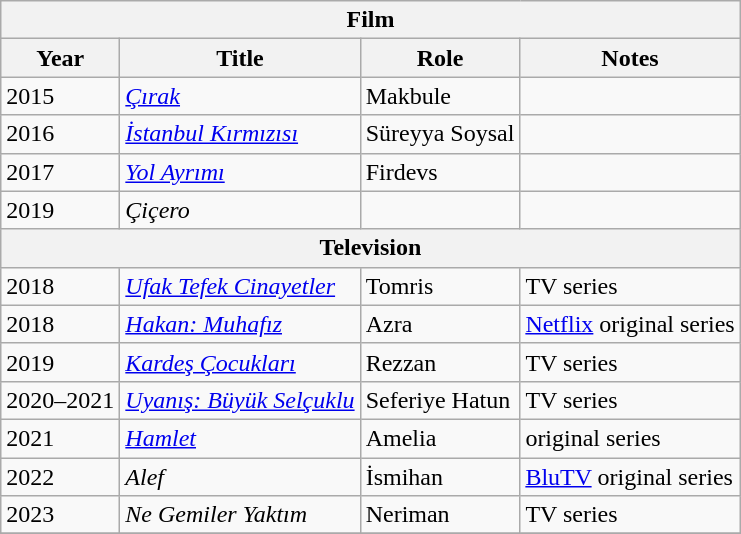<table class="wikitable">
<tr>
<th colspan="4">Film</th>
</tr>
<tr>
<th>Year</th>
<th>Title</th>
<th>Role</th>
<th>Notes</th>
</tr>
<tr>
<td>2015</td>
<td><em><a href='#'>Çırak</a></em></td>
<td>Makbule</td>
<td></td>
</tr>
<tr>
<td>2016</td>
<td><em><a href='#'>İstanbul Kırmızısı</a></em></td>
<td>Süreyya Soysal</td>
<td></td>
</tr>
<tr>
<td>2017</td>
<td><em><a href='#'>Yol Ayrımı</a></em></td>
<td>Firdevs</td>
<td></td>
</tr>
<tr>
<td>2019</td>
<td><em>	Çiçero</em></td>
<td></td>
<td></td>
</tr>
<tr>
<th colspan="4">Television</th>
</tr>
<tr>
<td>2018</td>
<td><em><a href='#'>Ufak Tefek Cinayetler</a></em></td>
<td>Tomris</td>
<td>TV series</td>
</tr>
<tr>
<td>2018</td>
<td><em><a href='#'>Hakan: Muhafız</a></em></td>
<td>Azra</td>
<td><a href='#'>Netflix</a> original series</td>
</tr>
<tr>
<td>2019</td>
<td><em><a href='#'>Kardeş Çocukları</a></em></td>
<td>Rezzan</td>
<td>TV series</td>
</tr>
<tr>
<td>2020–2021</td>
<td><em><a href='#'>Uyanış: Büyük Selçuklu</a></em></td>
<td>Seferiye Hatun</td>
<td>TV series</td>
</tr>
<tr>
<td>2021</td>
<td><em><a href='#'>Hamlet</a></em></td>
<td>Amelia</td>
<td> original series</td>
</tr>
<tr>
<td>2022</td>
<td><em>Alef</em></td>
<td>İsmihan</td>
<td><a href='#'>BluTV</a> original series</td>
</tr>
<tr>
<td>2023</td>
<td><em>Ne Gemiler Yaktım</em></td>
<td>Neriman</td>
<td>TV series</td>
</tr>
<tr>
</tr>
</table>
